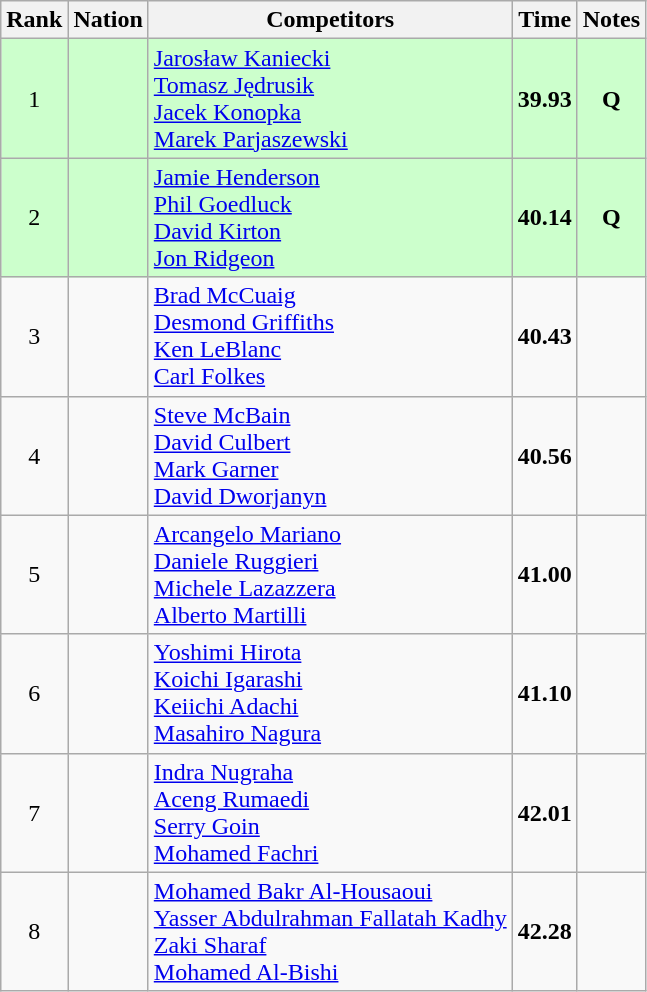<table class="wikitable sortable" style="text-align:center">
<tr>
<th>Rank</th>
<th>Nation</th>
<th>Competitors</th>
<th>Time</th>
<th>Notes</th>
</tr>
<tr bgcolor=ccffcc>
<td>1</td>
<td align=left></td>
<td align=left><a href='#'>Jarosław Kaniecki</a><br><a href='#'>Tomasz Jędrusik</a><br><a href='#'>Jacek Konopka</a><br><a href='#'>Marek Parjaszewski</a></td>
<td><strong>39.93</strong></td>
<td><strong>Q</strong></td>
</tr>
<tr bgcolor=ccffcc>
<td>2</td>
<td align=left></td>
<td align=left><a href='#'>Jamie Henderson</a><br><a href='#'>Phil Goedluck</a><br><a href='#'>David Kirton</a><br><a href='#'>Jon Ridgeon</a></td>
<td><strong>40.14</strong></td>
<td><strong>Q</strong></td>
</tr>
<tr>
<td>3</td>
<td align=left></td>
<td align=left><a href='#'>Brad McCuaig</a><br><a href='#'>Desmond Griffiths</a><br><a href='#'>Ken LeBlanc</a><br><a href='#'>Carl Folkes</a></td>
<td><strong>40.43</strong></td>
<td></td>
</tr>
<tr>
<td>4</td>
<td align=left></td>
<td align=left><a href='#'>Steve McBain</a><br><a href='#'>David Culbert</a><br><a href='#'>Mark Garner</a><br><a href='#'>David Dworjanyn</a></td>
<td><strong>40.56</strong></td>
<td></td>
</tr>
<tr>
<td>5</td>
<td align=left></td>
<td align=left><a href='#'>Arcangelo Mariano</a><br><a href='#'>Daniele Ruggieri</a><br><a href='#'>Michele Lazazzera</a><br><a href='#'>Alberto Martilli</a></td>
<td><strong>41.00</strong></td>
<td></td>
</tr>
<tr>
<td>6</td>
<td align=left></td>
<td align=left><a href='#'>Yoshimi Hirota</a><br><a href='#'>Koichi Igarashi</a><br><a href='#'>Keiichi Adachi</a><br><a href='#'>Masahiro Nagura</a></td>
<td><strong>41.10</strong></td>
<td></td>
</tr>
<tr>
<td>7</td>
<td align=left></td>
<td align=left><a href='#'>Indra Nugraha</a><br><a href='#'>Aceng Rumaedi</a><br><a href='#'>Serry Goin</a><br><a href='#'>Mohamed Fachri</a></td>
<td><strong>42.01</strong></td>
<td></td>
</tr>
<tr>
<td>8</td>
<td align=left></td>
<td align=left><a href='#'>Mohamed Bakr Al-Housaoui</a><br><a href='#'>Yasser Abdulrahman Fallatah Kadhy</a><br><a href='#'>Zaki Sharaf</a><br><a href='#'>Mohamed Al-Bishi</a></td>
<td><strong>42.28</strong></td>
<td></td>
</tr>
</table>
